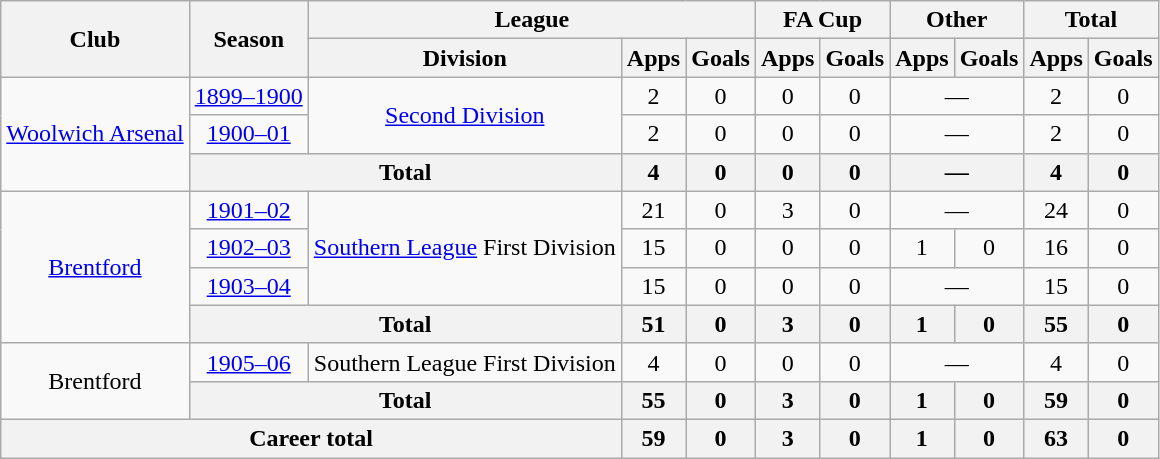<table class="wikitable" style="text-align: center;">
<tr>
<th rowspan="2">Club</th>
<th rowspan="2">Season</th>
<th colspan="3">League</th>
<th colspan="2">FA Cup</th>
<th colspan="2">Other</th>
<th colspan="2">Total</th>
</tr>
<tr>
<th>Division</th>
<th>Apps</th>
<th>Goals</th>
<th>Apps</th>
<th>Goals</th>
<th>Apps</th>
<th>Goals</th>
<th>Apps</th>
<th>Goals</th>
</tr>
<tr>
<td rowspan="3"><a href='#'>Woolwich Arsenal</a></td>
<td><a href='#'>1899–1900</a></td>
<td rowspan="2"><a href='#'>Second Division</a></td>
<td>2</td>
<td>0</td>
<td>0</td>
<td>0</td>
<td colspan="2">—</td>
<td>2</td>
<td>0</td>
</tr>
<tr>
<td><a href='#'>1900–01</a></td>
<td>2</td>
<td>0</td>
<td>0</td>
<td>0</td>
<td colspan="2">—</td>
<td>2</td>
<td>0</td>
</tr>
<tr>
<th colspan="2">Total</th>
<th>4</th>
<th>0</th>
<th>0</th>
<th>0</th>
<th colspan="2">—</th>
<th>4</th>
<th>0</th>
</tr>
<tr>
<td rowspan="4"><a href='#'>Brentford</a></td>
<td><a href='#'>1901–02</a></td>
<td rowspan="3"><a href='#'>Southern League</a> First Division</td>
<td>21</td>
<td>0</td>
<td>3</td>
<td>0</td>
<td colspan="2">—</td>
<td>24</td>
<td>0</td>
</tr>
<tr>
<td><a href='#'>1902–03</a></td>
<td>15</td>
<td>0</td>
<td>0</td>
<td>0</td>
<td>1</td>
<td>0</td>
<td>16</td>
<td>0</td>
</tr>
<tr>
<td><a href='#'>1903–04</a></td>
<td>15</td>
<td>0</td>
<td>0</td>
<td>0</td>
<td colspan="2">—</td>
<td>15</td>
<td>0</td>
</tr>
<tr>
<th colspan="2">Total</th>
<th>51</th>
<th>0</th>
<th>3</th>
<th>0</th>
<th>1</th>
<th>0</th>
<th>55</th>
<th>0</th>
</tr>
<tr>
<td rowspan="2">Brentford</td>
<td><a href='#'>1905–06</a></td>
<td>Southern League First Division</td>
<td>4</td>
<td>0</td>
<td>0</td>
<td>0</td>
<td colspan="2">—</td>
<td>4</td>
<td>0</td>
</tr>
<tr>
<th colspan="2">Total</th>
<th>55</th>
<th>0</th>
<th>3</th>
<th>0</th>
<th>1</th>
<th>0</th>
<th>59</th>
<th>0</th>
</tr>
<tr>
<th colspan="3">Career total</th>
<th>59</th>
<th>0</th>
<th>3</th>
<th>0</th>
<th>1</th>
<th>0</th>
<th>63</th>
<th>0</th>
</tr>
</table>
